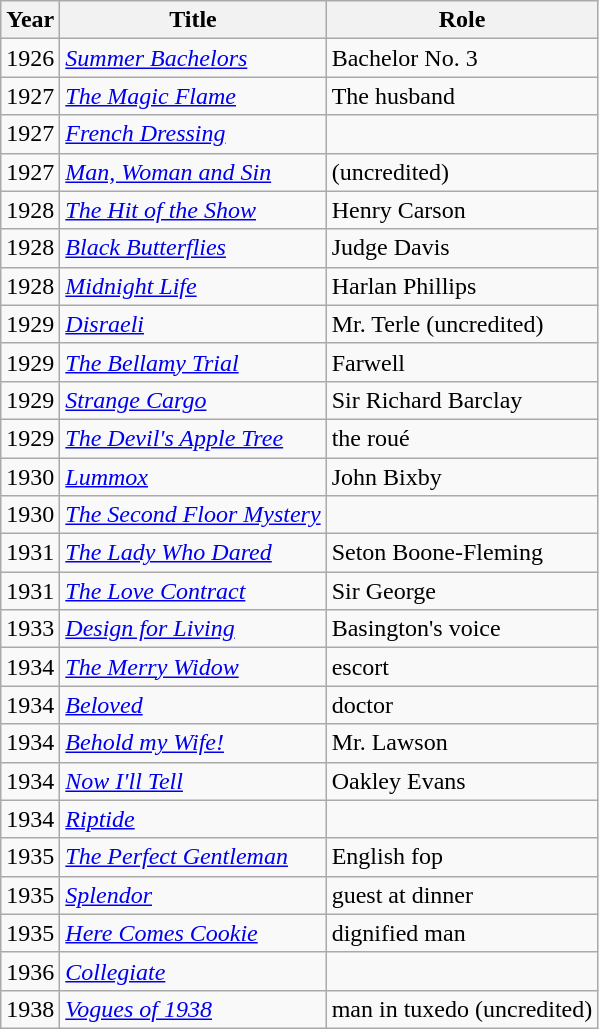<table class="wikitable sortable plainrowheaders">
<tr>
<th scope="col">Year</th>
<th scope="col">Title</th>
<th scope="col">Role</th>
</tr>
<tr>
<td>1926</td>
<td><em><a href='#'>Summer Bachelors</a></em></td>
<td>Bachelor No. 3</td>
</tr>
<tr>
<td>1927</td>
<td><em><a href='#'>The Magic Flame</a></em></td>
<td>The husband</td>
</tr>
<tr>
<td>1927</td>
<td><em><a href='#'>French Dressing</a></em></td>
<td></td>
</tr>
<tr>
<td>1927</td>
<td><em><a href='#'>Man, Woman and Sin</a></em></td>
<td>(uncredited)</td>
</tr>
<tr>
<td>1928</td>
<td><em><a href='#'>The Hit of the Show</a></em></td>
<td>Henry Carson</td>
</tr>
<tr>
<td>1928</td>
<td><em><a href='#'>Black Butterflies</a></em></td>
<td>Judge Davis</td>
</tr>
<tr>
<td>1928</td>
<td><em><a href='#'>Midnight Life</a></em></td>
<td>Harlan Phillips</td>
</tr>
<tr>
<td>1929</td>
<td><em><a href='#'>Disraeli</a></em></td>
<td>Mr. Terle (uncredited)</td>
</tr>
<tr>
<td>1929</td>
<td><em><a href='#'>The Bellamy Trial</a></em></td>
<td>Farwell</td>
</tr>
<tr>
<td>1929</td>
<td><em><a href='#'>Strange Cargo</a></em></td>
<td>Sir Richard Barclay</td>
</tr>
<tr>
<td>1929</td>
<td><em><a href='#'>The Devil's Apple Tree</a></em></td>
<td>the roué</td>
</tr>
<tr>
<td>1930</td>
<td><em><a href='#'>Lummox</a></em></td>
<td>John Bixby</td>
</tr>
<tr>
<td>1930</td>
<td><em><a href='#'>The Second Floor Mystery</a></em></td>
<td></td>
</tr>
<tr>
<td>1931</td>
<td><em><a href='#'>The Lady Who Dared</a></em></td>
<td>Seton Boone-Fleming</td>
</tr>
<tr>
<td>1931</td>
<td><em><a href='#'>The Love Contract</a></em></td>
<td>Sir George</td>
</tr>
<tr>
<td>1933</td>
<td><em><a href='#'>Design for Living</a></em></td>
<td>Basington's voice</td>
</tr>
<tr>
<td>1934</td>
<td><em><a href='#'>The Merry Widow</a></em></td>
<td>escort</td>
</tr>
<tr>
<td>1934</td>
<td><em><a href='#'>Beloved</a></em></td>
<td>doctor</td>
</tr>
<tr>
<td>1934</td>
<td><em><a href='#'>Behold my Wife!</a></em></td>
<td>Mr. Lawson</td>
</tr>
<tr>
<td>1934</td>
<td><em><a href='#'>Now I'll Tell</a></em></td>
<td>Oakley Evans</td>
</tr>
<tr>
<td>1934</td>
<td><em><a href='#'>Riptide</a></em></td>
<td></td>
</tr>
<tr>
<td>1935</td>
<td><em><a href='#'>The Perfect Gentleman</a></em></td>
<td>English fop</td>
</tr>
<tr>
<td>1935</td>
<td><em><a href='#'>Splendor</a></em></td>
<td>guest at dinner</td>
</tr>
<tr>
<td>1935</td>
<td><em><a href='#'>Here Comes Cookie</a></em></td>
<td>dignified man</td>
</tr>
<tr>
<td>1936</td>
<td><em><a href='#'>Collegiate</a></em></td>
<td></td>
</tr>
<tr>
<td>1938</td>
<td><em><a href='#'>Vogues of 1938</a></em></td>
<td>man in tuxedo (uncredited)</td>
</tr>
</table>
